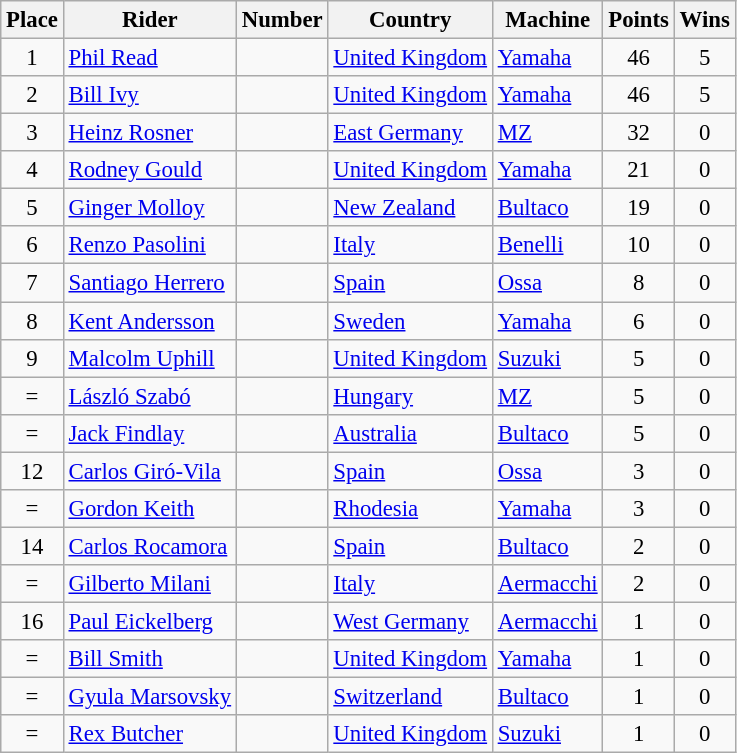<table class="wikitable" style="font-size: 95%;">
<tr>
<th>Place</th>
<th>Rider</th>
<th>Number</th>
<th>Country</th>
<th>Machine</th>
<th>Points</th>
<th>Wins</th>
</tr>
<tr>
<td align=center>1</td>
<td> <a href='#'>Phil Read</a></td>
<td></td>
<td><a href='#'>United Kingdom</a></td>
<td><a href='#'>Yamaha</a></td>
<td align=center>46</td>
<td align=center>5</td>
</tr>
<tr>
<td align=center>2</td>
<td> <a href='#'>Bill Ivy</a></td>
<td></td>
<td><a href='#'>United Kingdom</a></td>
<td><a href='#'>Yamaha</a></td>
<td align=center>46</td>
<td align=center>5</td>
</tr>
<tr>
<td align=center>3</td>
<td> <a href='#'>Heinz Rosner</a></td>
<td></td>
<td><a href='#'>East Germany</a></td>
<td><a href='#'>MZ</a></td>
<td align=center>32</td>
<td align=center>0</td>
</tr>
<tr>
<td align=center>4</td>
<td> <a href='#'>Rodney Gould</a></td>
<td></td>
<td><a href='#'>United Kingdom</a></td>
<td><a href='#'>Yamaha</a></td>
<td align=center>21</td>
<td align=center>0</td>
</tr>
<tr>
<td align=center>5</td>
<td> <a href='#'>Ginger Molloy</a></td>
<td></td>
<td><a href='#'>New Zealand</a></td>
<td><a href='#'>Bultaco</a></td>
<td align=center>19</td>
<td align=center>0</td>
</tr>
<tr>
<td align=center>6</td>
<td> <a href='#'>Renzo Pasolini</a></td>
<td></td>
<td><a href='#'>Italy</a></td>
<td><a href='#'>Benelli</a></td>
<td align=center>10</td>
<td align=center>0</td>
</tr>
<tr>
<td align=center>7</td>
<td> <a href='#'>Santiago Herrero</a></td>
<td></td>
<td><a href='#'>Spain</a></td>
<td><a href='#'>Ossa</a></td>
<td align=center>8</td>
<td align=center>0</td>
</tr>
<tr>
<td align=center>8</td>
<td> <a href='#'>Kent Andersson</a></td>
<td></td>
<td><a href='#'>Sweden</a></td>
<td><a href='#'>Yamaha</a></td>
<td align=center>6</td>
<td align=center>0</td>
</tr>
<tr>
<td align=center>9</td>
<td> <a href='#'>Malcolm Uphill</a></td>
<td></td>
<td><a href='#'>United Kingdom</a></td>
<td><a href='#'>Suzuki</a></td>
<td align=center>5</td>
<td align=center>0</td>
</tr>
<tr>
<td align=center>=</td>
<td> <a href='#'>László Szabó</a></td>
<td></td>
<td><a href='#'>Hungary</a></td>
<td><a href='#'>MZ</a></td>
<td align=center>5</td>
<td align=center>0</td>
</tr>
<tr>
<td align=center>=</td>
<td> <a href='#'>Jack Findlay</a></td>
<td></td>
<td><a href='#'>Australia</a></td>
<td><a href='#'>Bultaco</a></td>
<td align=center>5</td>
<td align=center>0</td>
</tr>
<tr>
<td align=center>12</td>
<td> <a href='#'>Carlos Giró-Vila</a></td>
<td></td>
<td><a href='#'>Spain</a></td>
<td><a href='#'>Ossa</a></td>
<td align=center>3</td>
<td align=center>0</td>
</tr>
<tr>
<td align=center>=</td>
<td> <a href='#'>Gordon Keith</a></td>
<td></td>
<td><a href='#'>Rhodesia</a></td>
<td><a href='#'>Yamaha</a></td>
<td align=center>3</td>
<td align=center>0</td>
</tr>
<tr>
<td align=center>14</td>
<td> <a href='#'>Carlos Rocamora</a></td>
<td></td>
<td><a href='#'>Spain</a></td>
<td><a href='#'>Bultaco</a></td>
<td align=center>2</td>
<td align=center>0</td>
</tr>
<tr>
<td align=center>=</td>
<td> <a href='#'>Gilberto Milani</a></td>
<td></td>
<td><a href='#'>Italy</a></td>
<td><a href='#'>Aermacchi</a></td>
<td align=center>2</td>
<td align=center>0</td>
</tr>
<tr>
<td align=center>16</td>
<td> <a href='#'>Paul Eickelberg</a></td>
<td></td>
<td><a href='#'>West Germany</a></td>
<td><a href='#'>Aermacchi</a></td>
<td align=center>1</td>
<td align=center>0</td>
</tr>
<tr>
<td align=center>=</td>
<td> <a href='#'>Bill Smith</a></td>
<td></td>
<td><a href='#'>United Kingdom</a></td>
<td><a href='#'>Yamaha</a></td>
<td align=center>1</td>
<td align=center>0</td>
</tr>
<tr>
<td align=center>=</td>
<td> <a href='#'>Gyula Marsovsky</a></td>
<td></td>
<td><a href='#'>Switzerland</a></td>
<td><a href='#'>Bultaco</a></td>
<td align=center>1</td>
<td align=center>0</td>
</tr>
<tr>
<td align=center>=</td>
<td> <a href='#'>Rex Butcher</a></td>
<td></td>
<td><a href='#'>United Kingdom</a></td>
<td><a href='#'>Suzuki</a></td>
<td align=center>1</td>
<td align=center>0</td>
</tr>
</table>
